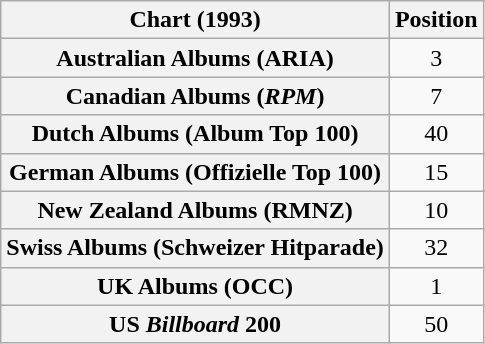<table class="wikitable sortable plainrowheaders" style="text-align:center">
<tr>
<th>Chart (1993)</th>
<th>Position</th>
</tr>
<tr>
<th scope="row">Australian Albums (ARIA)</th>
<td>3</td>
</tr>
<tr>
<th scope="row">Canadian Albums (<em>RPM</em>)</th>
<td>7</td>
</tr>
<tr>
<th scope="row">Dutch Albums (Album Top 100)</th>
<td>40</td>
</tr>
<tr>
<th scope="row">German Albums (Offizielle Top 100)</th>
<td>15</td>
</tr>
<tr>
<th scope="row">New Zealand Albums (RMNZ)</th>
<td>10</td>
</tr>
<tr>
<th scope="row">Swiss Albums (Schweizer Hitparade)</th>
<td>32</td>
</tr>
<tr>
<th scope="row">UK Albums (OCC)</th>
<td>1</td>
</tr>
<tr>
<th scope="row">US <em>Billboard</em> 200</th>
<td>50</td>
</tr>
</table>
